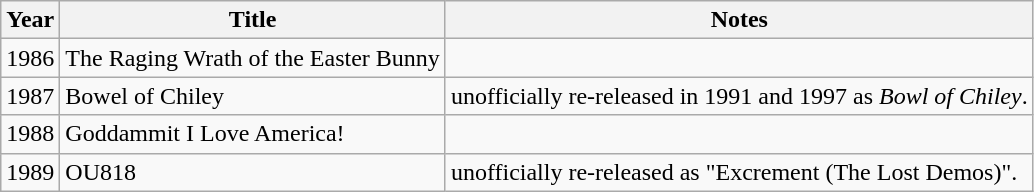<table class="wikitable">
<tr>
<th>Year</th>
<th>Title</th>
<th>Notes</th>
</tr>
<tr>
<td>1986</td>
<td>The Raging Wrath of the Easter Bunny</td>
<td></td>
</tr>
<tr>
<td>1987</td>
<td>Bowel of Chiley</td>
<td>unofficially re-released in 1991 and 1997 as <em>Bowl of Chiley</em>.</td>
</tr>
<tr>
<td>1988</td>
<td>Goddammit I Love America!</td>
<td></td>
</tr>
<tr>
<td>1989</td>
<td>OU818</td>
<td>unofficially re-released as "Excrement (The Lost Demos)".</td>
</tr>
</table>
